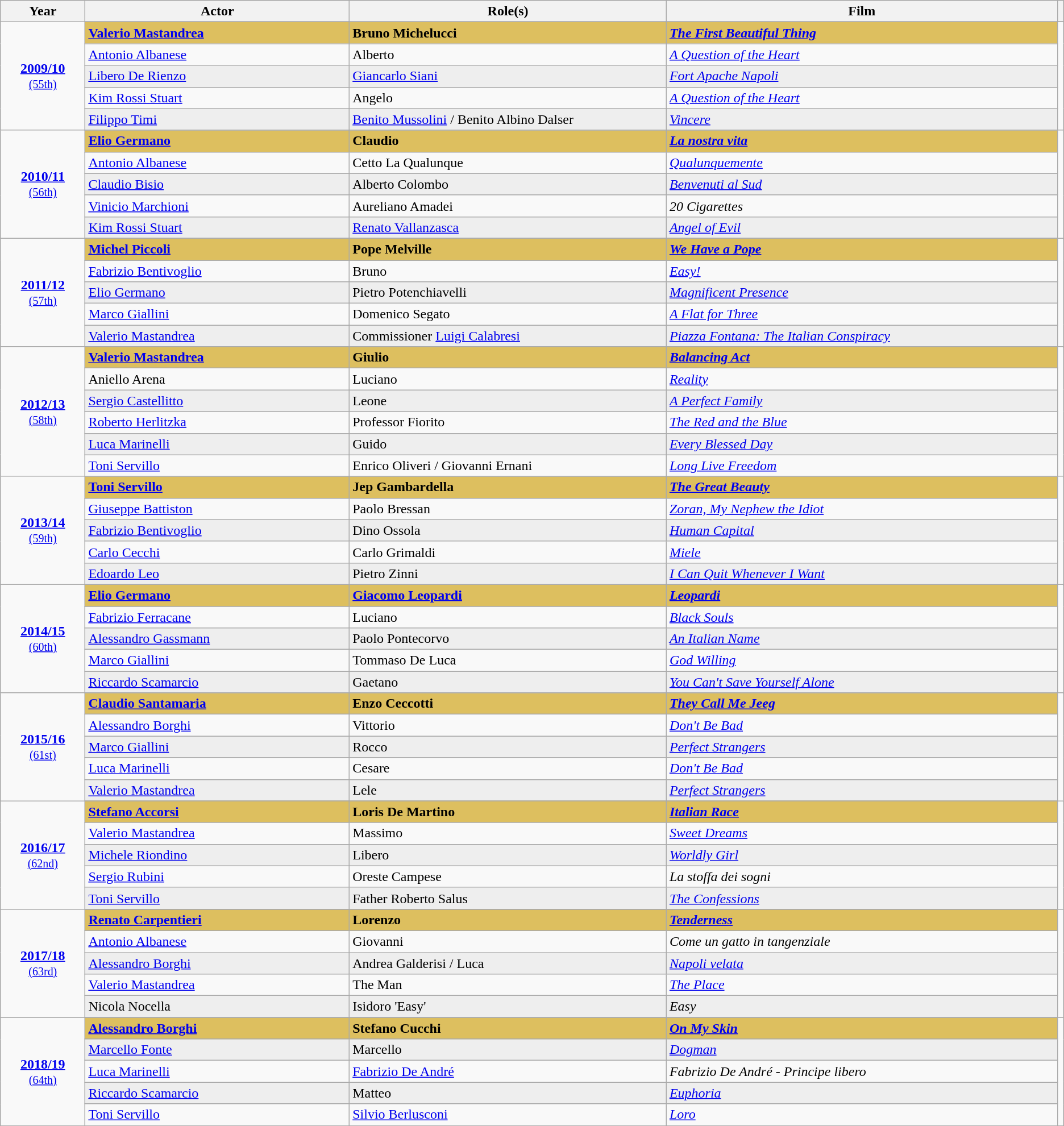<table class="wikitable">
<tr>
<th width="8%">Year</th>
<th width="25%">Actor</th>
<th width="30%">Role(s)</th>
<th width="70%">Film</th>
<th width="2%" class="unstable"></th>
</tr>
<tr>
<td rowspan=6 style="text-align:center"><strong><a href='#'>2009/10</a></strong><br><small><a href='#'>(55th)</a></small></td>
</tr>
<tr>
<td style="background:#DDBF5F"><strong><a href='#'>Valerio Mastandrea</a></strong></td>
<td style="background:#DDBF5F"><strong>Bruno Michelucci</strong></td>
<td style="background:#DDBF5F"><strong><em><a href='#'>The First Beautiful Thing</a></em></strong></td>
<td rowspan=6 style="text-align:center"></td>
</tr>
<tr>
<td><a href='#'>Antonio Albanese</a></td>
<td>Alberto</td>
<td><em><a href='#'>A Question of the Heart</a></em></td>
</tr>
<tr style="background:#eee;">
<td><a href='#'>Libero De Rienzo</a></td>
<td><a href='#'>Giancarlo Siani</a></td>
<td><em><a href='#'>Fort Apache Napoli</a></em></td>
</tr>
<tr>
<td><a href='#'>Kim Rossi Stuart</a></td>
<td>Angelo</td>
<td><em><a href='#'>A Question of the Heart</a></em></td>
</tr>
<tr style="background:#eee;">
<td><a href='#'>Filippo Timi</a></td>
<td><a href='#'>Benito Mussolini</a> / Benito Albino Dalser</td>
<td><em><a href='#'>Vincere</a></em></td>
</tr>
<tr>
<td rowspan=6 style="text-align:center"><strong><a href='#'>2010/11</a></strong><br><small><a href='#'>(56th)</a></small></td>
</tr>
<tr>
<td style="background:#DDBF5F"><strong><a href='#'>Elio Germano</a></strong></td>
<td style="background:#DDBF5F"><strong>Claudio</strong></td>
<td style="background:#DDBF5F"><strong><em><a href='#'>La nostra vita</a></em></strong></td>
<td rowspan=6 style="text-align:center"></td>
</tr>
<tr>
<td><a href='#'>Antonio Albanese</a></td>
<td>Cetto La Qualunque</td>
<td><em><a href='#'>Qualunquemente</a></em></td>
</tr>
<tr style="background:#eee;">
<td><a href='#'>Claudio Bisio</a></td>
<td>Alberto Colombo</td>
<td><em><a href='#'>Benvenuti al Sud</a></em></td>
</tr>
<tr>
<td><a href='#'>Vinicio Marchioni</a></td>
<td>Aureliano Amadei</td>
<td><em>20 Cigarettes</em></td>
</tr>
<tr style="background:#eee;">
<td><a href='#'>Kim Rossi Stuart</a></td>
<td><a href='#'>Renato Vallanzasca</a></td>
<td><em><a href='#'>Angel of Evil</a></em></td>
</tr>
<tr>
<td rowspan=6 style="text-align:center"><strong><a href='#'>2011/12</a></strong><br><small><a href='#'>(57th)</a></small></td>
</tr>
<tr>
<td style="background:#DDBF5F"><strong><a href='#'>Michel Piccoli</a></strong></td>
<td style="background:#DDBF5F"><strong>Pope Melville</strong></td>
<td style="background:#DDBF5F"><strong><em><a href='#'>We Have a Pope</a></em></strong></td>
<td rowspan=6 style="text-align:center"></td>
</tr>
<tr>
<td><a href='#'>Fabrizio Bentivoglio</a></td>
<td>Bruno</td>
<td><em><a href='#'>Easy!</a></em></td>
</tr>
<tr style="background:#eee;">
<td><a href='#'>Elio Germano</a></td>
<td>Pietro Potenchiavelli</td>
<td><em><a href='#'>Magnificent Presence</a></em></td>
</tr>
<tr>
<td><a href='#'>Marco Giallini</a></td>
<td>Domenico Segato</td>
<td><em><a href='#'>A Flat for Three</a></em></td>
</tr>
<tr style="background:#eee;">
<td><a href='#'>Valerio Mastandrea</a></td>
<td>Commissioner <a href='#'>Luigi Calabresi</a></td>
<td><em><a href='#'>Piazza Fontana: The Italian Conspiracy</a></em></td>
</tr>
<tr>
<td rowspan=7 style="text-align:center"><strong><a href='#'>2012/13</a></strong><br><small><a href='#'>(58th)</a></small></td>
</tr>
<tr>
<td style="background:#DDBF5F"><strong><a href='#'>Valerio Mastandrea</a></strong></td>
<td style="background:#DDBF5F"><strong>Giulio</strong></td>
<td style="background:#DDBF5F"><strong><em><a href='#'>Balancing Act</a></em></strong></td>
<td rowspan=7 style="text-align:center"></td>
</tr>
<tr>
<td>Aniello Arena</td>
<td>Luciano</td>
<td><em><a href='#'>Reality</a></em></td>
</tr>
<tr style="background:#eee;">
<td><a href='#'>Sergio Castellitto</a></td>
<td>Leone</td>
<td><em><a href='#'>A Perfect Family</a></em></td>
</tr>
<tr>
<td><a href='#'>Roberto Herlitzka</a></td>
<td>Professor Fiorito</td>
<td><em><a href='#'>The Red and the Blue</a></em></td>
</tr>
<tr style="background:#eee;">
<td><a href='#'>Luca Marinelli</a></td>
<td>Guido</td>
<td><em><a href='#'>Every Blessed Day</a></em></td>
</tr>
<tr>
<td><a href='#'>Toni Servillo</a></td>
<td>Enrico Oliveri / Giovanni Ernani</td>
<td><em><a href='#'>Long Live Freedom</a></em></td>
</tr>
<tr>
<td rowspan=6 style="text-align:center"><strong><a href='#'>2013/14</a></strong><br><small><a href='#'>(59th)</a></small></td>
</tr>
<tr>
<td style="background:#DDBF5F"><strong><a href='#'>Toni Servillo</a></strong></td>
<td style="background:#DDBF5F"><strong>Jep Gambardella</strong></td>
<td style="background:#DDBF5F"><strong><em><a href='#'>The Great Beauty</a></em></strong></td>
<td rowspan=6 style="text-align:center"></td>
</tr>
<tr>
<td><a href='#'>Giuseppe Battiston</a></td>
<td>Paolo Bressan</td>
<td><em><a href='#'>Zoran, My Nephew the Idiot</a></em></td>
</tr>
<tr style="background:#eee;">
<td><a href='#'>Fabrizio Bentivoglio</a></td>
<td>Dino Ossola</td>
<td><em><a href='#'>Human Capital</a></em></td>
</tr>
<tr>
<td><a href='#'>Carlo Cecchi</a></td>
<td>Carlo Grimaldi</td>
<td><em><a href='#'>Miele</a></em></td>
</tr>
<tr style="background:#eee;">
<td><a href='#'>Edoardo Leo</a></td>
<td>Pietro Zinni</td>
<td><em><a href='#'>I Can Quit Whenever I Want</a></em></td>
</tr>
<tr>
<td rowspan=6 style="text-align:center"><strong><a href='#'>2014/15</a></strong><br><small><a href='#'>(60th)</a></small></td>
</tr>
<tr>
<td style="background:#DDBF5F"><strong><a href='#'>Elio Germano</a></strong></td>
<td style="background:#DDBF5F"><strong><a href='#'>Giacomo Leopardi</a></strong></td>
<td style="background:#DDBF5F"><strong><em><a href='#'>Leopardi</a></em></strong></td>
<td rowspan=6 style="text-align:center"></td>
</tr>
<tr>
<td><a href='#'>Fabrizio Ferracane</a></td>
<td>Luciano</td>
<td><em><a href='#'>Black Souls</a></em></td>
</tr>
<tr style="background:#eee;">
<td><a href='#'>Alessandro Gassmann</a></td>
<td>Paolo Pontecorvo</td>
<td><em><a href='#'>An Italian Name</a></em></td>
</tr>
<tr>
<td><a href='#'>Marco Giallini</a></td>
<td>Tommaso De Luca</td>
<td><em><a href='#'>God Willing</a></em></td>
</tr>
<tr style="background:#eee;">
<td><a href='#'>Riccardo Scamarcio</a></td>
<td>Gaetano</td>
<td><em><a href='#'>You Can't Save Yourself Alone</a></em></td>
</tr>
<tr>
<td rowspan=6 style="text-align:center"><strong><a href='#'>2015/16</a></strong><br><small><a href='#'>(61st)</a></small></td>
</tr>
<tr>
<td style="background:#DDBF5F"><strong><a href='#'>Claudio Santamaria</a></strong></td>
<td style="background:#DDBF5F"><strong>Enzo Ceccotti</strong></td>
<td style="background:#DDBF5F"><strong><em><a href='#'>They Call Me Jeeg</a></em></strong></td>
<td rowspan=6 style="text-align:center"></td>
</tr>
<tr>
<td><a href='#'>Alessandro Borghi</a></td>
<td>Vittorio</td>
<td><em><a href='#'>Don't Be Bad</a></em></td>
</tr>
<tr style="background:#eee;">
<td><a href='#'>Marco Giallini</a></td>
<td>Rocco</td>
<td><em><a href='#'>Perfect Strangers</a></em></td>
</tr>
<tr>
<td><a href='#'>Luca Marinelli</a></td>
<td>Cesare</td>
<td><em><a href='#'>Don't Be Bad</a></em></td>
</tr>
<tr style="background:#eee;">
<td><a href='#'>Valerio Mastandrea</a></td>
<td>Lele</td>
<td><em><a href='#'>Perfect Strangers</a></em></td>
</tr>
<tr>
<td rowspan=6 style="text-align:center"><strong><a href='#'>2016/17</a></strong><br><small><a href='#'>(62nd)</a></small></td>
</tr>
<tr>
<td style="background:#DDBF5F"><strong><a href='#'>Stefano Accorsi</a></strong></td>
<td style="background:#DDBF5F"><strong>Loris De Martino</strong></td>
<td style="background:#DDBF5F"><strong><em><a href='#'>Italian Race</a></em></strong></td>
<td rowspan=6 style="text-align:center"></td>
</tr>
<tr>
<td><a href='#'>Valerio Mastandrea</a></td>
<td>Massimo</td>
<td><em><a href='#'>Sweet Dreams</a></em></td>
</tr>
<tr style="background:#eee;">
<td><a href='#'>Michele Riondino</a></td>
<td>Libero</td>
<td><em><a href='#'>Worldly Girl</a></em></td>
</tr>
<tr>
<td><a href='#'>Sergio Rubini</a></td>
<td>Oreste Campese</td>
<td><em>La stoffa dei sogni</em></td>
</tr>
<tr style="background:#eee;">
<td><a href='#'>Toni Servillo</a></td>
<td>Father Roberto Salus</td>
<td><em><a href='#'>The Confessions</a></em></td>
</tr>
<tr>
<td rowspan=6 style="text-align:center"><strong><a href='#'>2017/18</a></strong><br><small><a href='#'>(63rd)</a></small></td>
</tr>
<tr>
<td style="background:#DDBF5F"><strong><a href='#'>Renato Carpentieri</a></strong></td>
<td style="background:#DDBF5F"><strong>Lorenzo</strong></td>
<td style="background:#DDBF5F"><strong><em><a href='#'>Tenderness</a></em></strong></td>
<td rowspan=6 style="text-align:center"></td>
</tr>
<tr>
<td><a href='#'>Antonio Albanese</a></td>
<td>Giovanni</td>
<td><em>Come un gatto in tangenziale</em></td>
</tr>
<tr style="background:#eee;">
<td><a href='#'>Alessandro Borghi</a></td>
<td>Andrea Galderisi / Luca</td>
<td><em><a href='#'>Napoli velata</a></em></td>
</tr>
<tr>
<td><a href='#'>Valerio Mastandrea</a></td>
<td>The Man</td>
<td><em><a href='#'>The Place</a></em></td>
</tr>
<tr style="background:#eee;">
<td>Nicola Nocella</td>
<td>Isidoro 'Easy'</td>
<td><em>Easy</em></td>
</tr>
<tr>
<td rowspan=6 style="text-align:center"><strong><a href='#'>2018/19</a></strong><br><small><a href='#'>(64th)</a></small></td>
</tr>
<tr>
<td style="background:#DDBF5F"><strong><a href='#'>Alessandro Borghi</a></strong></td>
<td style="background:#DDBF5F"><strong>Stefano Cucchi</strong></td>
<td style="background:#DDBF5F"><strong><em><a href='#'>On My Skin</a></em></strong></td>
<td rowspan=6 style="text-align:center"></td>
</tr>
<tr style="background:#eee;">
<td><a href='#'>Marcello Fonte</a></td>
<td>Marcello</td>
<td><em><a href='#'>Dogman</a></em></td>
</tr>
<tr>
<td><a href='#'>Luca Marinelli</a></td>
<td><a href='#'>Fabrizio De André</a></td>
<td><em>Fabrizio De André - Principe libero</em></td>
</tr>
<tr style="background:#eee;">
<td><a href='#'>Riccardo Scamarcio</a></td>
<td>Matteo</td>
<td><em><a href='#'>Euphoria</a></em></td>
</tr>
<tr>
<td><a href='#'>Toni Servillo</a></td>
<td><a href='#'>Silvio Berlusconi</a></td>
<td><em><a href='#'>Loro</a></em></td>
</tr>
<tr>
</tr>
</table>
